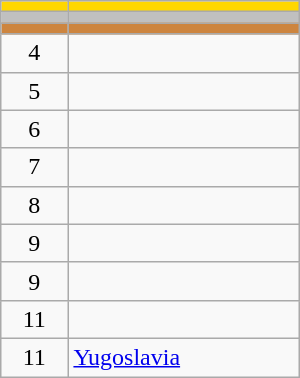<table class="wikitable" style="width:200px;">
<tr style="background:gold;">
<td align=center></td>
<td></td>
</tr>
<tr style="background:silver;">
<td align=center></td>
<td></td>
</tr>
<tr style="background:peru;">
<td align=center></td>
<td></td>
</tr>
<tr>
<td align=center>4</td>
<td></td>
</tr>
<tr>
<td align=center>5</td>
<td></td>
</tr>
<tr>
<td align=center>6</td>
<td></td>
</tr>
<tr>
<td align=center>7</td>
<td></td>
</tr>
<tr>
<td align=center>8</td>
<td></td>
</tr>
<tr>
<td align=center>9</td>
<td></td>
</tr>
<tr>
<td align=center>9</td>
<td></td>
</tr>
<tr>
<td align=center>11</td>
<td></td>
</tr>
<tr>
<td align=center>11</td>
<td> <a href='#'>Yugoslavia</a></td>
</tr>
</table>
